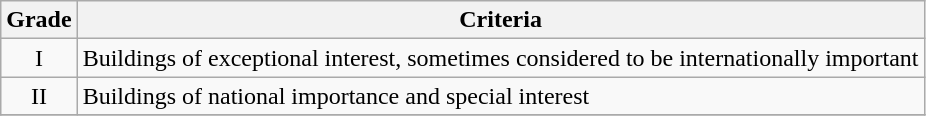<table class="wikitable" border="1">
<tr>
<th>Grade</th>
<th>Criteria</th>
</tr>
<tr>
<td align="center" >I</td>
<td>Buildings of exceptional interest, sometimes considered to be internationally important</td>
</tr>
<tr>
<td align="center" >II</td>
<td>Buildings of national importance and special interest</td>
</tr>
<tr>
</tr>
</table>
